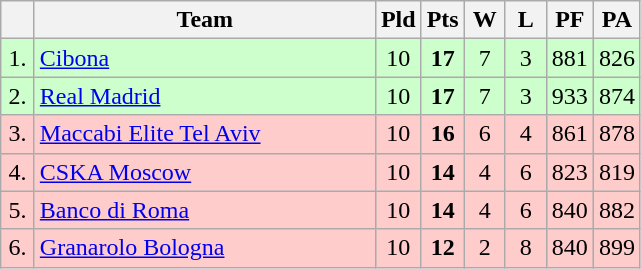<table class="wikitable" style="text-align:center">
<tr>
<th width=15></th>
<th width=220>Team</th>
<th width=20>Pld</th>
<th width=20>Pts</th>
<th width=20>W</th>
<th width=20>L</th>
<th width=20>PF</th>
<th width=20>PA</th>
</tr>
<tr style="background: #ccffcc;">
<td>1.</td>
<td align=left> <a href='#'>Cibona</a></td>
<td>10</td>
<td><strong>17</strong></td>
<td>7</td>
<td>3</td>
<td>881</td>
<td>826</td>
</tr>
<tr style="background: #ccffcc;">
<td>2.</td>
<td align=left> <a href='#'>Real Madrid</a></td>
<td>10</td>
<td><strong>17</strong></td>
<td>7</td>
<td>3</td>
<td>933</td>
<td>874</td>
</tr>
<tr style="background: #ffcccc;">
<td>3.</td>
<td align=left> <a href='#'>Maccabi Elite Tel Aviv</a></td>
<td>10</td>
<td><strong>16</strong></td>
<td>6</td>
<td>4</td>
<td>861</td>
<td>878</td>
</tr>
<tr style="background: #ffcccc;">
<td>4.</td>
<td align=left> <a href='#'>CSKA Moscow</a></td>
<td>10</td>
<td><strong>14</strong></td>
<td>4</td>
<td>6</td>
<td>823</td>
<td>819</td>
</tr>
<tr style="background: #ffcccc;">
<td>5.</td>
<td align=left> <a href='#'>Banco di Roma</a></td>
<td>10</td>
<td><strong>14</strong></td>
<td>4</td>
<td>6</td>
<td>840</td>
<td>882</td>
</tr>
<tr style="background: #ffcccc;">
<td>6.</td>
<td align=left> <a href='#'>Granarolo Bologna</a></td>
<td>10</td>
<td><strong>12</strong></td>
<td>2</td>
<td>8</td>
<td>840</td>
<td>899</td>
</tr>
</table>
